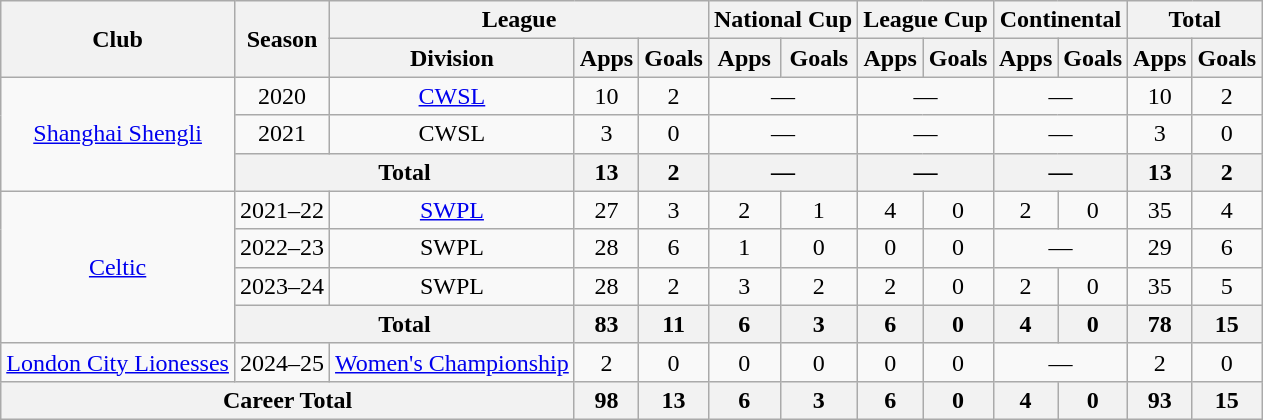<table class="wikitable" style="text-align:center">
<tr>
<th rowspan="2">Club</th>
<th rowspan="2">Season</th>
<th colspan="3">League</th>
<th colspan="2">National Cup</th>
<th colspan="2">League Cup</th>
<th colspan="2">Continental</th>
<th colspan="2">Total</th>
</tr>
<tr>
<th>Division</th>
<th>Apps</th>
<th>Goals</th>
<th>Apps</th>
<th>Goals</th>
<th>Apps</th>
<th>Goals</th>
<th>Apps</th>
<th>Goals</th>
<th>Apps</th>
<th>Goals</th>
</tr>
<tr>
<td rowspan="3"><a href='#'>Shanghai Shengli</a></td>
<td>2020</td>
<td><a href='#'>CWSL</a></td>
<td>10</td>
<td>2</td>
<td colspan="2">—</td>
<td colspan="2">—</td>
<td colspan="2">—</td>
<td>10</td>
<td>2</td>
</tr>
<tr>
<td>2021</td>
<td>CWSL</td>
<td>3</td>
<td>0</td>
<td colspan="2">—</td>
<td colspan="2">—</td>
<td colspan="2">—</td>
<td>3</td>
<td>0</td>
</tr>
<tr>
<th colspan="2">Total</th>
<th>13</th>
<th>2</th>
<th colspan="2">—</th>
<th colspan="2">—</th>
<th colspan="2">—</th>
<th>13</th>
<th>2</th>
</tr>
<tr>
<td rowspan="4"><a href='#'>Celtic</a></td>
<td>2021–22</td>
<td><a href='#'>SWPL</a></td>
<td>27</td>
<td>3</td>
<td>2</td>
<td>1</td>
<td>4</td>
<td>0</td>
<td>2</td>
<td>0</td>
<td>35</td>
<td>4</td>
</tr>
<tr>
<td>2022–23</td>
<td>SWPL</td>
<td>28</td>
<td>6</td>
<td>1</td>
<td>0</td>
<td>0</td>
<td>0</td>
<td colspan="2">—</td>
<td>29</td>
<td>6</td>
</tr>
<tr>
<td>2023–24</td>
<td>SWPL</td>
<td>28</td>
<td>2</td>
<td>3</td>
<td>2</td>
<td>2</td>
<td>0</td>
<td>2</td>
<td>0</td>
<td>35</td>
<td>5</td>
</tr>
<tr>
<th colspan="2">Total</th>
<th>83</th>
<th>11</th>
<th>6</th>
<th>3</th>
<th>6</th>
<th>0</th>
<th>4</th>
<th>0</th>
<th>78</th>
<th>15</th>
</tr>
<tr>
<td><a href='#'>London City Lionesses</a></td>
<td>2024–25</td>
<td><a href='#'>Women's Championship</a></td>
<td>2</td>
<td>0</td>
<td>0</td>
<td>0</td>
<td>0</td>
<td>0</td>
<td colspan="2">—</td>
<td>2</td>
<td>0</td>
</tr>
<tr>
<th colspan="3">Career Total</th>
<th>98</th>
<th>13</th>
<th>6</th>
<th>3</th>
<th>6</th>
<th>0</th>
<th>4</th>
<th>0</th>
<th>93</th>
<th>15</th>
</tr>
</table>
